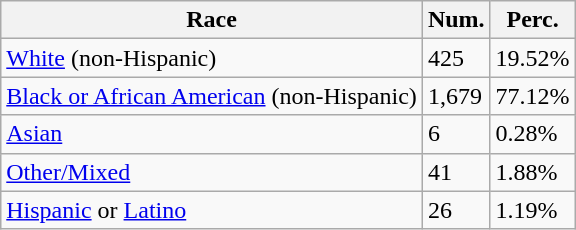<table class="wikitable">
<tr>
<th>Race</th>
<th>Num.</th>
<th>Perc.</th>
</tr>
<tr>
<td><a href='#'>White</a> (non-Hispanic)</td>
<td>425</td>
<td>19.52%</td>
</tr>
<tr>
<td><a href='#'>Black or African American</a> (non-Hispanic)</td>
<td>1,679</td>
<td>77.12%</td>
</tr>
<tr>
<td><a href='#'>Asian</a></td>
<td>6</td>
<td>0.28%</td>
</tr>
<tr>
<td><a href='#'>Other/Mixed</a></td>
<td>41</td>
<td>1.88%</td>
</tr>
<tr>
<td><a href='#'>Hispanic</a> or <a href='#'>Latino</a></td>
<td>26</td>
<td>1.19%</td>
</tr>
</table>
